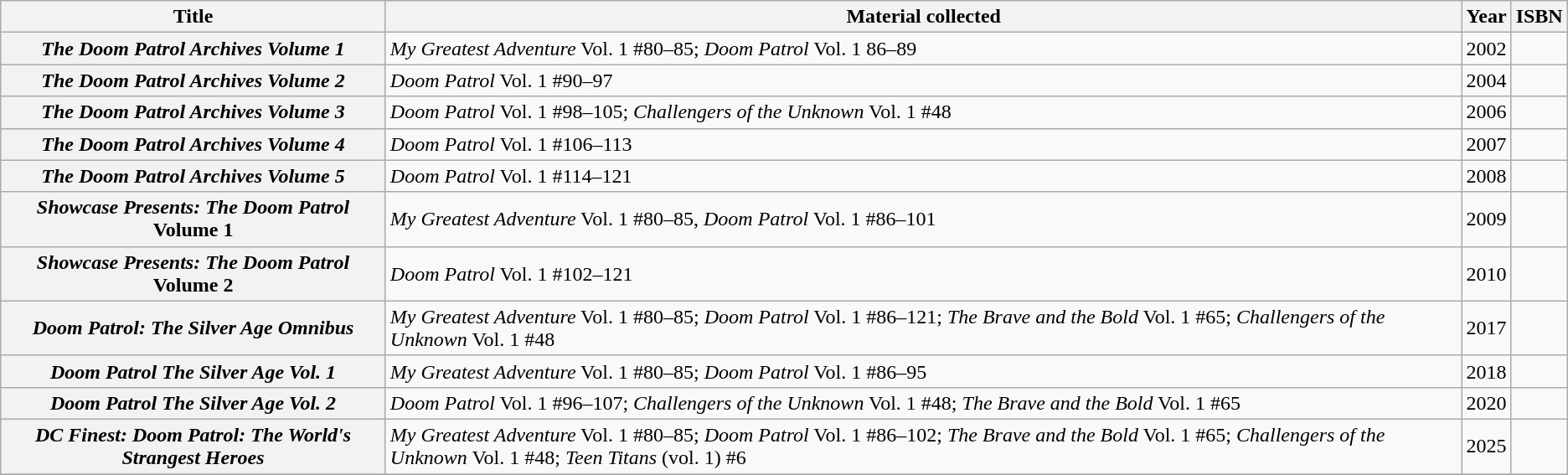<table class="wikitable plainrowheaders sortable">
<tr>
<th scope="col">Title</th>
<th scope="col">Material collected</th>
<th scope="col">Year</th>
<th scope="col">ISBN</th>
</tr>
<tr>
<th scope="row"><em>The Doom Patrol Archives Volume 1</em></th>
<td><em>My Greatest Adventure</em> Vol. 1 #80–85; <em>Doom Patrol</em> Vol. 1 86–89</td>
<td>2002</td>
<td></td>
</tr>
<tr>
<th scope="row"><em>The Doom Patrol Archives Volume 2</em></th>
<td><em>Doom Patrol</em> Vol. 1 #90–97</td>
<td>2004</td>
<td></td>
</tr>
<tr>
<th scope="row"><em>The Doom Patrol Archives Volume 3</em></th>
<td><em>Doom Patrol</em> Vol. 1 #98–105; <em>Challengers of the Unknown</em> Vol. 1 #48</td>
<td>2006</td>
<td></td>
</tr>
<tr>
<th scope="row"><em>The Doom Patrol Archives Volume 4</em></th>
<td><em>Doom Patrol</em> Vol. 1 #106–113</td>
<td>2007</td>
<td></td>
</tr>
<tr>
<th scope="row"><em>The Doom Patrol Archives Volume 5</em></th>
<td><em>Doom Patrol</em> Vol. 1 #114–121</td>
<td>2008</td>
<td></td>
</tr>
<tr>
<th scope="row"><em>Showcase Presents: The Doom Patrol</em> Volume 1</th>
<td><em>My Greatest Adventure</em> Vol. 1 #80–85, <em>Doom Patrol</em> Vol. 1 #86–101</td>
<td>2009</td>
<td></td>
</tr>
<tr>
<th scope="row"><em>Showcase Presents: The Doom Patrol</em> Volume 2</th>
<td><em>Doom Patrol</em> Vol. 1 #102–121</td>
<td>2010</td>
<td></td>
</tr>
<tr>
<th scope="row"><em>Doom Patrol: The Silver Age Omnibus</em></th>
<td><em>My Greatest Adventure</em> Vol. 1 #80–85; <em>Doom Patrol</em> Vol. 1 #86–121; <em>The Brave and the Bold</em> Vol. 1 #65; <em>Challengers of the Unknown</em> Vol. 1 #48</td>
<td>2017</td>
<td></td>
</tr>
<tr>
<th scope="row"><em>Doom Patrol The Silver Age Vol. 1</em></th>
<td><em>My Greatest Adventure</em> Vol. 1 #80–85; <em>Doom Patrol</em> Vol. 1 #86–95</td>
<td>2018</td>
<td></td>
</tr>
<tr>
<th scope="row"><em>Doom Patrol The Silver Age Vol. 2</em></th>
<td><em>Doom Patrol</em> Vol. 1 #96–107; <em>Challengers of the Unknown</em> Vol. 1 #48; <em>The Brave and the Bold</em> Vol. 1 #65</td>
<td>2020</td>
<td></td>
</tr>
<tr>
<th scope="row"><em>DC Finest: Doom Patrol: The World's Strangest Heroes</em></th>
<td><em>My Greatest Adventure</em> Vol. 1 #80–85; <em>Doom Patrol</em> Vol. 1 #86–102; <em>The Brave and the Bold</em> Vol. 1 #65; <em>Challengers of the Unknown</em> Vol. 1 #48; <em>Teen Titans</em> (vol. 1) #6</td>
<td>2025</td>
<td></td>
</tr>
<tr>
</tr>
</table>
